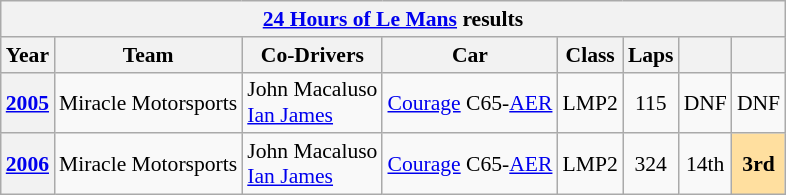<table class="wikitable" style="text-align:center; font-size:90%">
<tr>
<th colspan=8><a href='#'>24 Hours of Le Mans</a> results</th>
</tr>
<tr>
<th>Year</th>
<th>Team</th>
<th>Co-Drivers</th>
<th>Car</th>
<th>Class</th>
<th>Laps</th>
<th></th>
<th></th>
</tr>
<tr>
<th><a href='#'>2005</a></th>
<td align="left"> Miracle Motorsports</td>
<td align="left"> John Macaluso<br> <a href='#'>Ian James</a></td>
<td align="left"><a href='#'>Courage</a> C65-<a href='#'>AER</a></td>
<td>LMP2</td>
<td>115</td>
<td>DNF</td>
<td>DNF</td>
</tr>
<tr>
<th><a href='#'>2006</a></th>
<td align="left"> Miracle Motorsports</td>
<td align="left"> John Macaluso<br> <a href='#'>Ian James</a></td>
<td align="left"><a href='#'>Courage</a> C65-<a href='#'>AER</a></td>
<td>LMP2</td>
<td>324</td>
<td>14th</td>
<td style="background:#FFDF9F;"><strong>3rd</strong></td>
</tr>
</table>
